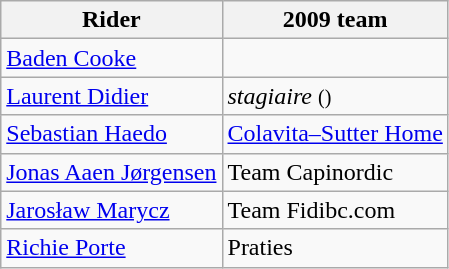<table class="wikitable">
<tr>
<th>Rider</th>
<th>2009 team</th>
</tr>
<tr>
<td><a href='#'>Baden Cooke</a></td>
<td></td>
</tr>
<tr>
<td><a href='#'>Laurent Didier</a></td>
<td><em>stagiaire</em> <small>()</small></td>
</tr>
<tr>
<td><a href='#'>Sebastian Haedo</a></td>
<td><a href='#'>Colavita–Sutter Home</a></td>
</tr>
<tr>
<td><a href='#'>Jonas Aaen Jørgensen</a></td>
<td>Team Capinordic</td>
</tr>
<tr>
<td><a href='#'>Jarosław Marycz</a></td>
<td>Team Fidibc.com</td>
</tr>
<tr>
<td><a href='#'>Richie Porte</a></td>
<td>Praties</td>
</tr>
</table>
